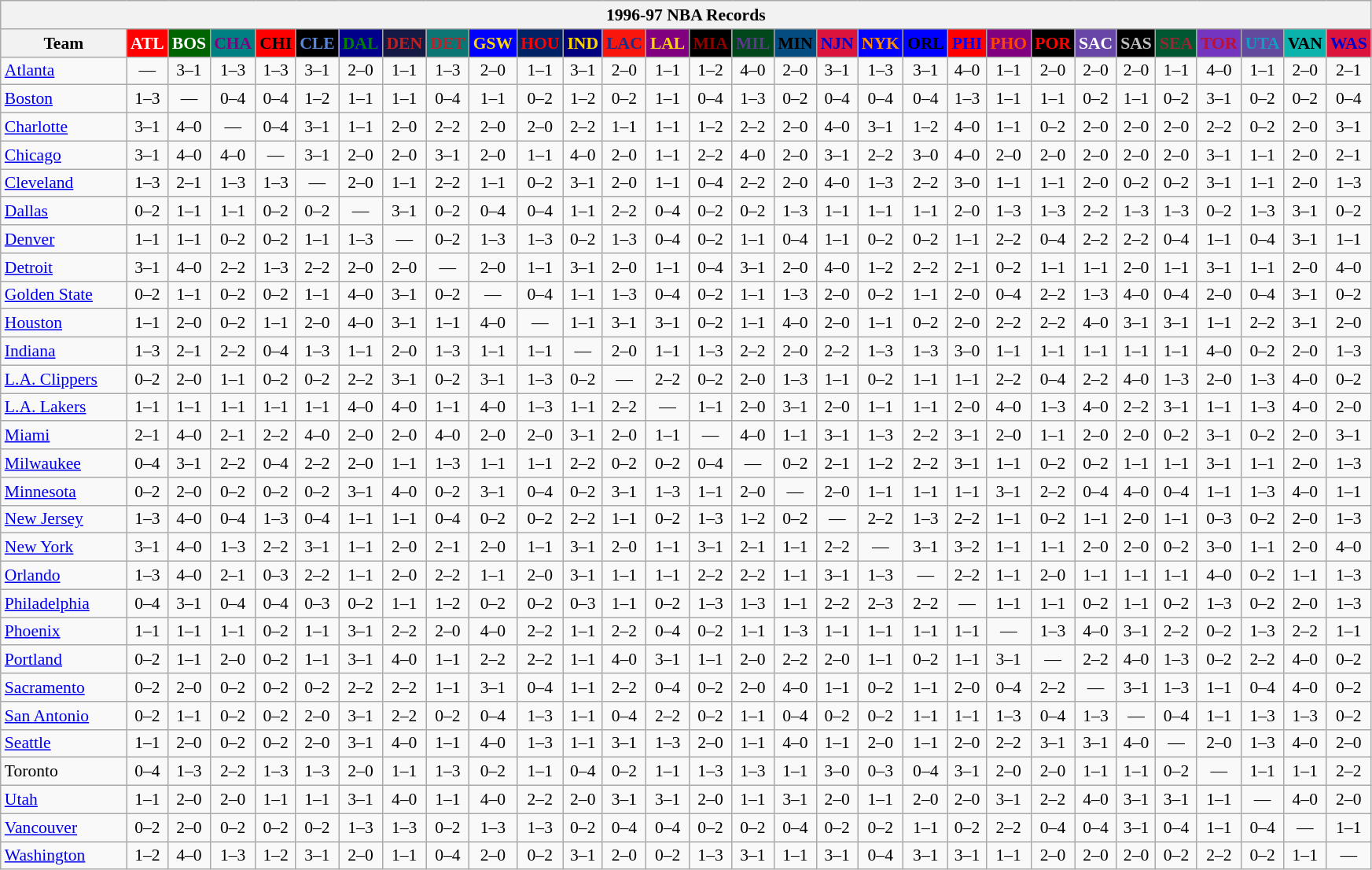<table class="wikitable" style="font-size:90%; text-align:center;">
<tr>
<th colspan=30>1996-97 NBA Records</th>
</tr>
<tr>
<th width=100>Team</th>
<th style="background:#FF0000;color:#FFFFFF;width=35">ATL</th>
<th style="background:#006400;color:#FFFFFF;width=35">BOS</th>
<th style="background:#008080;color:#800080;width=35">CHA</th>
<th style="background:#FF0000;color:#000000;width=35">CHI</th>
<th style="background:#000000;color:#5787DC;width=35">CLE</th>
<th style="background:#00008B;color:#008000;width=35">DAL</th>
<th style="background:#141A44;color:#BC2224;width=35">DEN</th>
<th style="background:#0C7674;color:#BB222C;width=35">DET</th>
<th style="background:#0000FF;color:#FFD700;width=35">GSW</th>
<th style="background:#002366;color:#FF0000;width=35">HOU</th>
<th style="background:#000080;color:#FFD700;width=35">IND</th>
<th style="background:#F9160D;color:#1A2E8B;width=35">LAC</th>
<th style="background:#800080;color:#FFD700;width=35">LAL</th>
<th style="background:#000000;color:#8B0000;width=35">MIA</th>
<th style="background:#00471B;color:#5C378A;width=35">MIL</th>
<th style="background:#044D80;color:#000000;width=35">MIN</th>
<th style="background:#DC143C;color:#0000CD;width=35">NJN</th>
<th style="background:#0000FF;color:#FF8C00;width=35">NYK</th>
<th style="background:#0000FF;color:#000000;width=35">ORL</th>
<th style="background:#FF0000;color:#0000FF;width=35">PHI</th>
<th style="background:#800080;color:#FF4500;width=35">PHO</th>
<th style="background:#000000;color:#FF0000;width=35">POR</th>
<th style="background:#6846A8;color:#FFFFFF;width=35">SAC</th>
<th style="background:#000000;color:#C0C0C0;width=35">SAS</th>
<th style="background:#005831;color:#992634;width=35">SEA</th>
<th style="background:#7436BF;color:#BE0F34;width=35">TOR</th>
<th style="background:#644A9C;color:#149BC7;width=35">UTA</th>
<th style="background:#0CB2AC;color:#000000;width=35">VAN</th>
<th style="background:#DC143C;color:#0000CD;width=35">WAS</th>
</tr>
<tr>
<td style="text-align:left;"><a href='#'>Atlanta</a></td>
<td>—</td>
<td>3–1</td>
<td>1–3</td>
<td>1–3</td>
<td>3–1</td>
<td>2–0</td>
<td>1–1</td>
<td>1–3</td>
<td>2–0</td>
<td>1–1</td>
<td>3–1</td>
<td>2–0</td>
<td>1–1</td>
<td>1–2</td>
<td>4–0</td>
<td>2–0</td>
<td>3–1</td>
<td>1–3</td>
<td>3–1</td>
<td>4–0</td>
<td>1–1</td>
<td>2–0</td>
<td>2–0</td>
<td>2–0</td>
<td>1–1</td>
<td>4–0</td>
<td>1–1</td>
<td>2–0</td>
<td>2–1</td>
</tr>
<tr>
<td style="text-align:left;"><a href='#'>Boston</a></td>
<td>1–3</td>
<td>—</td>
<td>0–4</td>
<td>0–4</td>
<td>1–2</td>
<td>1–1</td>
<td>1–1</td>
<td>0–4</td>
<td>1–1</td>
<td>0–2</td>
<td>1–2</td>
<td>0–2</td>
<td>1–1</td>
<td>0–4</td>
<td>1–3</td>
<td>0–2</td>
<td>0–4</td>
<td>0–4</td>
<td>0–4</td>
<td>1–3</td>
<td>1–1</td>
<td>1–1</td>
<td>0–2</td>
<td>1–1</td>
<td>0–2</td>
<td>3–1</td>
<td>0–2</td>
<td>0–2</td>
<td>0–4</td>
</tr>
<tr>
<td style="text-align:left;"><a href='#'>Charlotte</a></td>
<td>3–1</td>
<td>4–0</td>
<td>—</td>
<td>0–4</td>
<td>3–1</td>
<td>1–1</td>
<td>2–0</td>
<td>2–2</td>
<td>2–0</td>
<td>2–0</td>
<td>2–2</td>
<td>1–1</td>
<td>1–1</td>
<td>1–2</td>
<td>2–2</td>
<td>2–0</td>
<td>4–0</td>
<td>3–1</td>
<td>1–2</td>
<td>4–0</td>
<td>1–1</td>
<td>0–2</td>
<td>2–0</td>
<td>2–0</td>
<td>2–0</td>
<td>2–2</td>
<td>0–2</td>
<td>2–0</td>
<td>3–1</td>
</tr>
<tr>
<td style="text-align:left;"><a href='#'>Chicago</a></td>
<td>3–1</td>
<td>4–0</td>
<td>4–0</td>
<td>—</td>
<td>3–1</td>
<td>2–0</td>
<td>2–0</td>
<td>3–1</td>
<td>2–0</td>
<td>1–1</td>
<td>4–0</td>
<td>2–0</td>
<td>1–1</td>
<td>2–2</td>
<td>4–0</td>
<td>2–0</td>
<td>3–1</td>
<td>2–2</td>
<td>3–0</td>
<td>4–0</td>
<td>2–0</td>
<td>2–0</td>
<td>2–0</td>
<td>2–0</td>
<td>2–0</td>
<td>3–1</td>
<td>1–1</td>
<td>2–0</td>
<td>2–1</td>
</tr>
<tr>
<td style="text-align:left;"><a href='#'>Cleveland</a></td>
<td>1–3</td>
<td>2–1</td>
<td>1–3</td>
<td>1–3</td>
<td>—</td>
<td>2–0</td>
<td>1–1</td>
<td>2–2</td>
<td>1–1</td>
<td>0–2</td>
<td>3–1</td>
<td>2–0</td>
<td>1–1</td>
<td>0–4</td>
<td>2–2</td>
<td>2–0</td>
<td>4–0</td>
<td>1–3</td>
<td>2–2</td>
<td>3–0</td>
<td>1–1</td>
<td>1–1</td>
<td>2–0</td>
<td>0–2</td>
<td>0–2</td>
<td>3–1</td>
<td>1–1</td>
<td>2–0</td>
<td>1–3</td>
</tr>
<tr>
<td style="text-align:left;"><a href='#'>Dallas</a></td>
<td>0–2</td>
<td>1–1</td>
<td>1–1</td>
<td>0–2</td>
<td>0–2</td>
<td>—</td>
<td>3–1</td>
<td>0–2</td>
<td>0–4</td>
<td>0–4</td>
<td>1–1</td>
<td>2–2</td>
<td>0–4</td>
<td>0–2</td>
<td>0–2</td>
<td>1–3</td>
<td>1–1</td>
<td>1–1</td>
<td>1–1</td>
<td>2–0</td>
<td>1–3</td>
<td>1–3</td>
<td>2–2</td>
<td>1–3</td>
<td>1–3</td>
<td>0–2</td>
<td>1–3</td>
<td>3–1</td>
<td>0–2</td>
</tr>
<tr>
<td style="text-align:left;"><a href='#'>Denver</a></td>
<td>1–1</td>
<td>1–1</td>
<td>0–2</td>
<td>0–2</td>
<td>1–1</td>
<td>1–3</td>
<td>—</td>
<td>0–2</td>
<td>1–3</td>
<td>1–3</td>
<td>0–2</td>
<td>1–3</td>
<td>0–4</td>
<td>0–2</td>
<td>1–1</td>
<td>0–4</td>
<td>1–1</td>
<td>0–2</td>
<td>0–2</td>
<td>1–1</td>
<td>2–2</td>
<td>0–4</td>
<td>2–2</td>
<td>2–2</td>
<td>0–4</td>
<td>1–1</td>
<td>0–4</td>
<td>3–1</td>
<td>1–1</td>
</tr>
<tr>
<td style="text-align:left;"><a href='#'>Detroit</a></td>
<td>3–1</td>
<td>4–0</td>
<td>2–2</td>
<td>1–3</td>
<td>2–2</td>
<td>2–0</td>
<td>2–0</td>
<td>—</td>
<td>2–0</td>
<td>1–1</td>
<td>3–1</td>
<td>2–0</td>
<td>1–1</td>
<td>0–4</td>
<td>3–1</td>
<td>2–0</td>
<td>4–0</td>
<td>1–2</td>
<td>2–2</td>
<td>2–1</td>
<td>0–2</td>
<td>1–1</td>
<td>1–1</td>
<td>2–0</td>
<td>1–1</td>
<td>3–1</td>
<td>1–1</td>
<td>2–0</td>
<td>4–0</td>
</tr>
<tr>
<td style="text-align:left;"><a href='#'>Golden State</a></td>
<td>0–2</td>
<td>1–1</td>
<td>0–2</td>
<td>0–2</td>
<td>1–1</td>
<td>4–0</td>
<td>3–1</td>
<td>0–2</td>
<td>—</td>
<td>0–4</td>
<td>1–1</td>
<td>1–3</td>
<td>0–4</td>
<td>0–2</td>
<td>1–1</td>
<td>1–3</td>
<td>2–0</td>
<td>0–2</td>
<td>1–1</td>
<td>2–0</td>
<td>0–4</td>
<td>2–2</td>
<td>1–3</td>
<td>4–0</td>
<td>0–4</td>
<td>2–0</td>
<td>0–4</td>
<td>3–1</td>
<td>0–2</td>
</tr>
<tr>
<td style="text-align:left;"><a href='#'>Houston</a></td>
<td>1–1</td>
<td>2–0</td>
<td>0–2</td>
<td>1–1</td>
<td>2–0</td>
<td>4–0</td>
<td>3–1</td>
<td>1–1</td>
<td>4–0</td>
<td>—</td>
<td>1–1</td>
<td>3–1</td>
<td>3–1</td>
<td>0–2</td>
<td>1–1</td>
<td>4–0</td>
<td>2–0</td>
<td>1–1</td>
<td>0–2</td>
<td>2–0</td>
<td>2–2</td>
<td>2–2</td>
<td>4–0</td>
<td>3–1</td>
<td>3–1</td>
<td>1–1</td>
<td>2–2</td>
<td>3–1</td>
<td>2–0</td>
</tr>
<tr>
<td style="text-align:left;"><a href='#'>Indiana</a></td>
<td>1–3</td>
<td>2–1</td>
<td>2–2</td>
<td>0–4</td>
<td>1–3</td>
<td>1–1</td>
<td>2–0</td>
<td>1–3</td>
<td>1–1</td>
<td>1–1</td>
<td>—</td>
<td>2–0</td>
<td>1–1</td>
<td>1–3</td>
<td>2–2</td>
<td>2–0</td>
<td>2–2</td>
<td>1–3</td>
<td>1–3</td>
<td>3–0</td>
<td>1–1</td>
<td>1–1</td>
<td>1–1</td>
<td>1–1</td>
<td>1–1</td>
<td>4–0</td>
<td>0–2</td>
<td>2–0</td>
<td>1–3</td>
</tr>
<tr>
<td style="text-align:left;"><a href='#'>L.A. Clippers</a></td>
<td>0–2</td>
<td>2–0</td>
<td>1–1</td>
<td>0–2</td>
<td>0–2</td>
<td>2–2</td>
<td>3–1</td>
<td>0–2</td>
<td>3–1</td>
<td>1–3</td>
<td>0–2</td>
<td>—</td>
<td>2–2</td>
<td>0–2</td>
<td>2–0</td>
<td>1–3</td>
<td>1–1</td>
<td>0–2</td>
<td>1–1</td>
<td>1–1</td>
<td>2–2</td>
<td>0–4</td>
<td>2–2</td>
<td>4–0</td>
<td>1–3</td>
<td>2–0</td>
<td>1–3</td>
<td>4–0</td>
<td>0–2</td>
</tr>
<tr>
<td style="text-align:left;"><a href='#'>L.A. Lakers</a></td>
<td>1–1</td>
<td>1–1</td>
<td>1–1</td>
<td>1–1</td>
<td>1–1</td>
<td>4–0</td>
<td>4–0</td>
<td>1–1</td>
<td>4–0</td>
<td>1–3</td>
<td>1–1</td>
<td>2–2</td>
<td>—</td>
<td>1–1</td>
<td>2–0</td>
<td>3–1</td>
<td>2–0</td>
<td>1–1</td>
<td>1–1</td>
<td>2–0</td>
<td>4–0</td>
<td>1–3</td>
<td>4–0</td>
<td>2–2</td>
<td>3–1</td>
<td>1–1</td>
<td>1–3</td>
<td>4–0</td>
<td>2–0</td>
</tr>
<tr>
<td style="text-align:left;"><a href='#'>Miami</a></td>
<td>2–1</td>
<td>4–0</td>
<td>2–1</td>
<td>2–2</td>
<td>4–0</td>
<td>2–0</td>
<td>2–0</td>
<td>4–0</td>
<td>2–0</td>
<td>2–0</td>
<td>3–1</td>
<td>2–0</td>
<td>1–1</td>
<td>—</td>
<td>4–0</td>
<td>1–1</td>
<td>3–1</td>
<td>1–3</td>
<td>2–2</td>
<td>3–1</td>
<td>2–0</td>
<td>1–1</td>
<td>2–0</td>
<td>2–0</td>
<td>0–2</td>
<td>3–1</td>
<td>0–2</td>
<td>2–0</td>
<td>3–1</td>
</tr>
<tr>
<td style="text-align:left;"><a href='#'>Milwaukee</a></td>
<td>0–4</td>
<td>3–1</td>
<td>2–2</td>
<td>0–4</td>
<td>2–2</td>
<td>2–0</td>
<td>1–1</td>
<td>1–3</td>
<td>1–1</td>
<td>1–1</td>
<td>2–2</td>
<td>0–2</td>
<td>0–2</td>
<td>0–4</td>
<td>—</td>
<td>0–2</td>
<td>2–1</td>
<td>1–2</td>
<td>2–2</td>
<td>3–1</td>
<td>1–1</td>
<td>0–2</td>
<td>0–2</td>
<td>1–1</td>
<td>1–1</td>
<td>3–1</td>
<td>1–1</td>
<td>2–0</td>
<td>1–3</td>
</tr>
<tr>
<td style="text-align:left;"><a href='#'>Minnesota</a></td>
<td>0–2</td>
<td>2–0</td>
<td>0–2</td>
<td>0–2</td>
<td>0–2</td>
<td>3–1</td>
<td>4–0</td>
<td>0–2</td>
<td>3–1</td>
<td>0–4</td>
<td>0–2</td>
<td>3–1</td>
<td>1–3</td>
<td>1–1</td>
<td>2–0</td>
<td>—</td>
<td>2–0</td>
<td>1–1</td>
<td>1–1</td>
<td>1–1</td>
<td>3–1</td>
<td>2–2</td>
<td>0–4</td>
<td>4–0</td>
<td>0–4</td>
<td>1–1</td>
<td>1–3</td>
<td>4–0</td>
<td>1–1</td>
</tr>
<tr>
<td style="text-align:left;"><a href='#'>New Jersey</a></td>
<td>1–3</td>
<td>4–0</td>
<td>0–4</td>
<td>1–3</td>
<td>0–4</td>
<td>1–1</td>
<td>1–1</td>
<td>0–4</td>
<td>0–2</td>
<td>0–2</td>
<td>2–2</td>
<td>1–1</td>
<td>0–2</td>
<td>1–3</td>
<td>1–2</td>
<td>0–2</td>
<td>—</td>
<td>2–2</td>
<td>1–3</td>
<td>2–2</td>
<td>1–1</td>
<td>0–2</td>
<td>1–1</td>
<td>2–0</td>
<td>1–1</td>
<td>0–3</td>
<td>0–2</td>
<td>2–0</td>
<td>1–3</td>
</tr>
<tr>
<td style="text-align:left;"><a href='#'>New York</a></td>
<td>3–1</td>
<td>4–0</td>
<td>1–3</td>
<td>2–2</td>
<td>3–1</td>
<td>1–1</td>
<td>2–0</td>
<td>2–1</td>
<td>2–0</td>
<td>1–1</td>
<td>3–1</td>
<td>2–0</td>
<td>1–1</td>
<td>3–1</td>
<td>2–1</td>
<td>1–1</td>
<td>2–2</td>
<td>—</td>
<td>3–1</td>
<td>3–2</td>
<td>1–1</td>
<td>1–1</td>
<td>2–0</td>
<td>2–0</td>
<td>0–2</td>
<td>3–0</td>
<td>1–1</td>
<td>2–0</td>
<td>4–0</td>
</tr>
<tr>
<td style="text-align:left;"><a href='#'>Orlando</a></td>
<td>1–3</td>
<td>4–0</td>
<td>2–1</td>
<td>0–3</td>
<td>2–2</td>
<td>1–1</td>
<td>2–0</td>
<td>2–2</td>
<td>1–1</td>
<td>2–0</td>
<td>3–1</td>
<td>1–1</td>
<td>1–1</td>
<td>2–2</td>
<td>2–2</td>
<td>1–1</td>
<td>3–1</td>
<td>1–3</td>
<td>—</td>
<td>2–2</td>
<td>1–1</td>
<td>2–0</td>
<td>1–1</td>
<td>1–1</td>
<td>1–1</td>
<td>4–0</td>
<td>0–2</td>
<td>1–1</td>
<td>1–3</td>
</tr>
<tr>
<td style="text-align:left;"><a href='#'>Philadelphia</a></td>
<td>0–4</td>
<td>3–1</td>
<td>0–4</td>
<td>0–4</td>
<td>0–3</td>
<td>0–2</td>
<td>1–1</td>
<td>1–2</td>
<td>0–2</td>
<td>0–2</td>
<td>0–3</td>
<td>1–1</td>
<td>0–2</td>
<td>1–3</td>
<td>1–3</td>
<td>1–1</td>
<td>2–2</td>
<td>2–3</td>
<td>2–2</td>
<td>—</td>
<td>1–1</td>
<td>1–1</td>
<td>0–2</td>
<td>1–1</td>
<td>0–2</td>
<td>1–3</td>
<td>0–2</td>
<td>2–0</td>
<td>1–3</td>
</tr>
<tr>
<td style="text-align:left;"><a href='#'>Phoenix</a></td>
<td>1–1</td>
<td>1–1</td>
<td>1–1</td>
<td>0–2</td>
<td>1–1</td>
<td>3–1</td>
<td>2–2</td>
<td>2–0</td>
<td>4–0</td>
<td>2–2</td>
<td>1–1</td>
<td>2–2</td>
<td>0–4</td>
<td>0–2</td>
<td>1–1</td>
<td>1–3</td>
<td>1–1</td>
<td>1–1</td>
<td>1–1</td>
<td>1–1</td>
<td>—</td>
<td>1–3</td>
<td>4–0</td>
<td>3–1</td>
<td>2–2</td>
<td>0–2</td>
<td>1–3</td>
<td>2–2</td>
<td>1–1</td>
</tr>
<tr>
<td style="text-align:left;"><a href='#'>Portland</a></td>
<td>0–2</td>
<td>1–1</td>
<td>2–0</td>
<td>0–2</td>
<td>1–1</td>
<td>3–1</td>
<td>4–0</td>
<td>1–1</td>
<td>2–2</td>
<td>2–2</td>
<td>1–1</td>
<td>4–0</td>
<td>3–1</td>
<td>1–1</td>
<td>2–0</td>
<td>2–2</td>
<td>2–0</td>
<td>1–1</td>
<td>0–2</td>
<td>1–1</td>
<td>3–1</td>
<td>—</td>
<td>2–2</td>
<td>4–0</td>
<td>1–3</td>
<td>0–2</td>
<td>2–2</td>
<td>4–0</td>
<td>0–2</td>
</tr>
<tr>
<td style="text-align:left;"><a href='#'>Sacramento</a></td>
<td>0–2</td>
<td>2–0</td>
<td>0–2</td>
<td>0–2</td>
<td>0–2</td>
<td>2–2</td>
<td>2–2</td>
<td>1–1</td>
<td>3–1</td>
<td>0–4</td>
<td>1–1</td>
<td>2–2</td>
<td>0–4</td>
<td>0–2</td>
<td>2–0</td>
<td>4–0</td>
<td>1–1</td>
<td>0–2</td>
<td>1–1</td>
<td>2–0</td>
<td>0–4</td>
<td>2–2</td>
<td>—</td>
<td>3–1</td>
<td>1–3</td>
<td>1–1</td>
<td>0–4</td>
<td>4–0</td>
<td>0–2</td>
</tr>
<tr>
<td style="text-align:left;"><a href='#'>San Antonio</a></td>
<td>0–2</td>
<td>1–1</td>
<td>0–2</td>
<td>0–2</td>
<td>2–0</td>
<td>3–1</td>
<td>2–2</td>
<td>0–2</td>
<td>0–4</td>
<td>1–3</td>
<td>1–1</td>
<td>0–4</td>
<td>2–2</td>
<td>0–2</td>
<td>1–1</td>
<td>0–4</td>
<td>0–2</td>
<td>0–2</td>
<td>1–1</td>
<td>1–1</td>
<td>1–3</td>
<td>0–4</td>
<td>1–3</td>
<td>—</td>
<td>0–4</td>
<td>1–1</td>
<td>1–3</td>
<td>1–3</td>
<td>0–2</td>
</tr>
<tr>
<td style="text-align:left;"><a href='#'>Seattle</a></td>
<td>1–1</td>
<td>2–0</td>
<td>0–2</td>
<td>0–2</td>
<td>2–0</td>
<td>3–1</td>
<td>4–0</td>
<td>1–1</td>
<td>4–0</td>
<td>1–3</td>
<td>1–1</td>
<td>3–1</td>
<td>1–3</td>
<td>2–0</td>
<td>1–1</td>
<td>4–0</td>
<td>1–1</td>
<td>2–0</td>
<td>1–1</td>
<td>2–0</td>
<td>2–2</td>
<td>3–1</td>
<td>3–1</td>
<td>4–0</td>
<td>—</td>
<td>2–0</td>
<td>1–3</td>
<td>4–0</td>
<td>2–0</td>
</tr>
<tr>
<td style="text-align:left;">Toronto</td>
<td>0–4</td>
<td>1–3</td>
<td>2–2</td>
<td>1–3</td>
<td>1–3</td>
<td>2–0</td>
<td>1–1</td>
<td>1–3</td>
<td>0–2</td>
<td>1–1</td>
<td>0–4</td>
<td>0–2</td>
<td>1–1</td>
<td>1–3</td>
<td>1–3</td>
<td>1–1</td>
<td>3–0</td>
<td>0–3</td>
<td>0–4</td>
<td>3–1</td>
<td>2–0</td>
<td>2–0</td>
<td>1–1</td>
<td>1–1</td>
<td>0–2</td>
<td>—</td>
<td>1–1</td>
<td>1–1</td>
<td>2–2</td>
</tr>
<tr>
<td style="text-align:left;"><a href='#'>Utah</a></td>
<td>1–1</td>
<td>2–0</td>
<td>2–0</td>
<td>1–1</td>
<td>1–1</td>
<td>3–1</td>
<td>4–0</td>
<td>1–1</td>
<td>4–0</td>
<td>2–2</td>
<td>2–0</td>
<td>3–1</td>
<td>3–1</td>
<td>2–0</td>
<td>1–1</td>
<td>3–1</td>
<td>2–0</td>
<td>1–1</td>
<td>2–0</td>
<td>2–0</td>
<td>3–1</td>
<td>2–2</td>
<td>4–0</td>
<td>3–1</td>
<td>3–1</td>
<td>1–1</td>
<td>—</td>
<td>4–0</td>
<td>2–0</td>
</tr>
<tr>
<td style="text-align:left;"><a href='#'>Vancouver</a></td>
<td>0–2</td>
<td>2–0</td>
<td>0–2</td>
<td>0–2</td>
<td>0–2</td>
<td>1–3</td>
<td>1–3</td>
<td>0–2</td>
<td>1–3</td>
<td>1–3</td>
<td>0–2</td>
<td>0–4</td>
<td>0–4</td>
<td>0–2</td>
<td>0–2</td>
<td>0–4</td>
<td>0–2</td>
<td>0–2</td>
<td>1–1</td>
<td>0–2</td>
<td>2–2</td>
<td>0–4</td>
<td>0–4</td>
<td>3–1</td>
<td>0–4</td>
<td>1–1</td>
<td>0–4</td>
<td>—</td>
<td>1–1</td>
</tr>
<tr>
<td style="text-align:left;"><a href='#'>Washington</a></td>
<td>1–2</td>
<td>4–0</td>
<td>1–3</td>
<td>1–2</td>
<td>3–1</td>
<td>2–0</td>
<td>1–1</td>
<td>0–4</td>
<td>2–0</td>
<td>0–2</td>
<td>3–1</td>
<td>2–0</td>
<td>0–2</td>
<td>1–3</td>
<td>3–1</td>
<td>1–1</td>
<td>3–1</td>
<td>0–4</td>
<td>3–1</td>
<td>3–1</td>
<td>1–1</td>
<td>2–0</td>
<td>2–0</td>
<td>2–0</td>
<td>0–2</td>
<td>2–2</td>
<td>0–2</td>
<td>1–1</td>
<td>—</td>
</tr>
</table>
